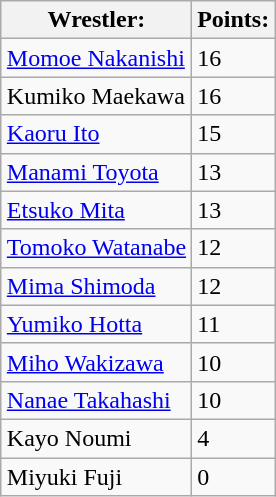<table class="wikitable" style="margin: 1em auto 1em auto">
<tr>
<th>Wrestler:</th>
<th>Points:</th>
</tr>
<tr>
<td><a href='#'>Momoe Nakanishi</a></td>
<td>16</td>
</tr>
<tr>
<td>Kumiko Maekawa</td>
<td>16</td>
</tr>
<tr>
<td><a href='#'>Kaoru Ito</a></td>
<td>15</td>
</tr>
<tr>
<td><a href='#'>Manami Toyota</a></td>
<td>13</td>
</tr>
<tr>
<td><a href='#'>Etsuko Mita</a></td>
<td>13</td>
</tr>
<tr>
<td><a href='#'>Tomoko Watanabe</a></td>
<td>12</td>
</tr>
<tr>
<td><a href='#'>Mima Shimoda</a></td>
<td>12</td>
</tr>
<tr>
<td><a href='#'>Yumiko Hotta</a></td>
<td>11</td>
</tr>
<tr>
<td><a href='#'>Miho Wakizawa</a></td>
<td>10</td>
</tr>
<tr>
<td><a href='#'>Nanae Takahashi</a></td>
<td>10</td>
</tr>
<tr>
<td>Kayo Noumi</td>
<td>4</td>
</tr>
<tr>
<td>Miyuki Fuji</td>
<td>0</td>
</tr>
</table>
